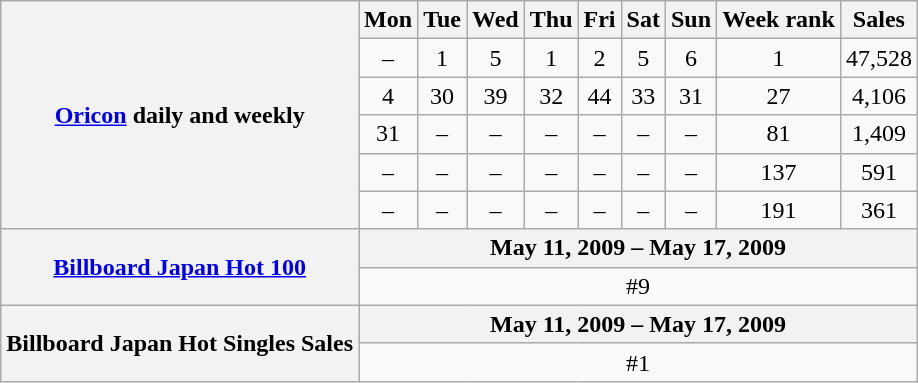<table class="wikitable" style="text-align:center" cellpadding="2">
<tr>
<th rowspan=6><a href='#'>Oricon</a> daily and weekly</th>
<th>Mon</th>
<th>Tue</th>
<th>Wed</th>
<th>Thu</th>
<th>Fri</th>
<th>Sat</th>
<th>Sun</th>
<th>Week rank</th>
<th>Sales</th>
</tr>
<tr>
<td>–</td>
<td>1</td>
<td>5</td>
<td>1</td>
<td>2</td>
<td>5</td>
<td>6</td>
<td>1</td>
<td>47,528</td>
</tr>
<tr>
<td>4</td>
<td>30</td>
<td>39</td>
<td>32</td>
<td>44</td>
<td>33</td>
<td>31</td>
<td>27</td>
<td>4,106</td>
</tr>
<tr>
<td>31</td>
<td>–</td>
<td>–</td>
<td>–</td>
<td>–</td>
<td>–</td>
<td>–</td>
<td>81</td>
<td>1,409</td>
</tr>
<tr>
<td>–</td>
<td>–</td>
<td>–</td>
<td>–</td>
<td>–</td>
<td>–</td>
<td>–</td>
<td>137</td>
<td>591</td>
</tr>
<tr>
<td>–</td>
<td>–</td>
<td>–</td>
<td>–</td>
<td>–</td>
<td>–</td>
<td>–</td>
<td>191</td>
<td>361</td>
</tr>
<tr>
<th rowspan=2><a href='#'>Billboard Japan Hot 100</a></th>
<th colspan=9>May 11, 2009 – May 17, 2009</th>
</tr>
<tr>
<td colspan=9>#9</td>
</tr>
<tr>
<th rowspan=2>Billboard Japan Hot Singles Sales</th>
<th colspan=9>May 11, 2009 – May 17, 2009</th>
</tr>
<tr>
<td colspan=9>#1</td>
</tr>
</table>
